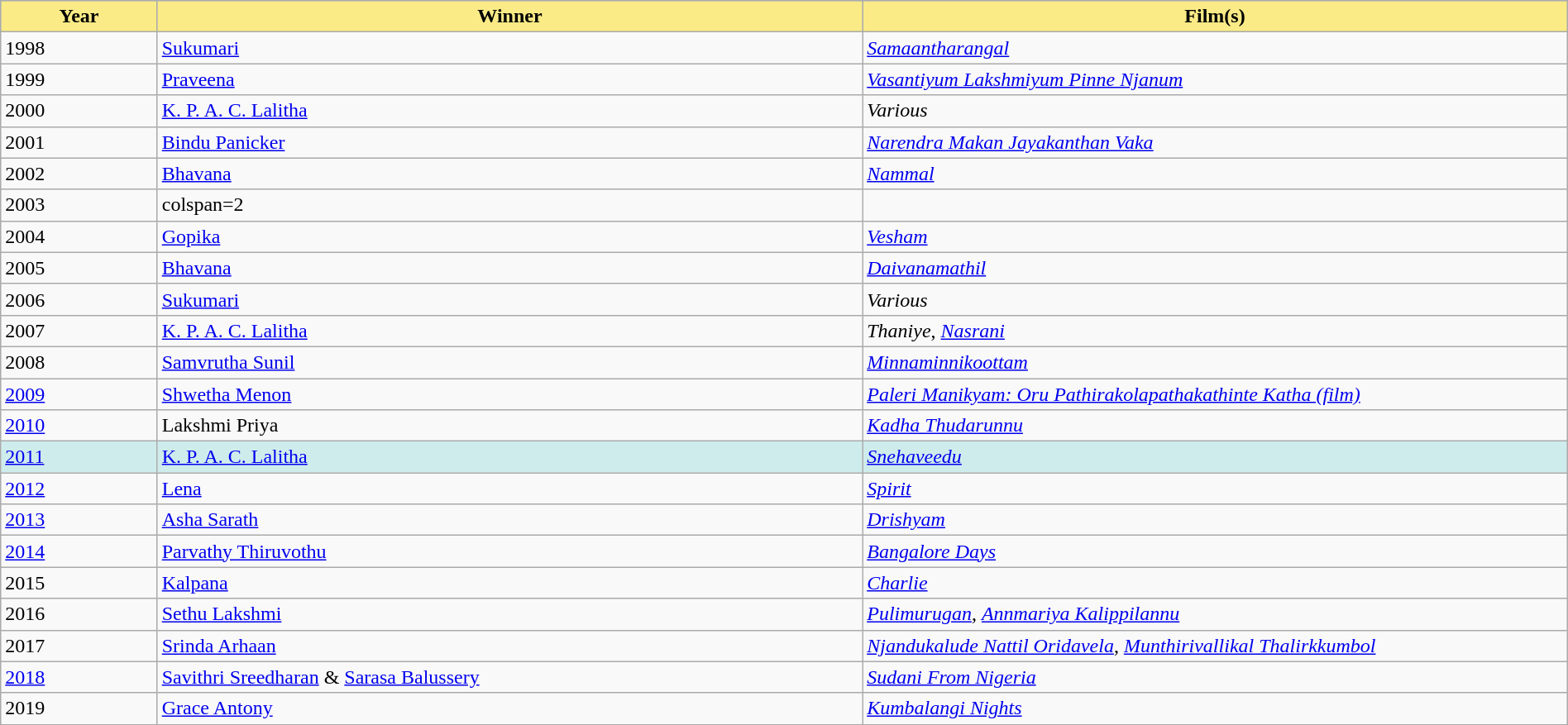<table class="wikitable" style="width:100%">
<tr bgcolor="#bebebe">
<th width="10%" style="background:#FAEB86">Year</th>
<th width="45%" style="background:#FAEB86">Winner</th>
<th width="45%" style="background:#FAEB86">Film(s)</th>
</tr>
<tr>
<td>1998</td>
<td><a href='#'>Sukumari</a></td>
<td><em><a href='#'>Samaantharangal</a></em></td>
</tr>
<tr>
<td>1999</td>
<td><a href='#'>Praveena</a></td>
<td><em><a href='#'>Vasantiyum Lakshmiyum Pinne Njanum</a></em></td>
</tr>
<tr>
<td>2000</td>
<td><a href='#'>K. P. A. C. Lalitha</a></td>
<td><em>Various</em></td>
</tr>
<tr>
<td>2001</td>
<td><a href='#'>Bindu Panicker</a></td>
<td><em><a href='#'>Narendra Makan Jayakanthan Vaka</a></em></td>
</tr>
<tr>
<td>2002</td>
<td><a href='#'>Bhavana</a></td>
<td><em><a href='#'>Nammal</a></em></td>
</tr>
<tr>
<td>2003</td>
<td>colspan=2 </td>
</tr>
<tr>
<td>2004</td>
<td><a href='#'>Gopika</a></td>
<td><em><a href='#'>Vesham</a></em></td>
</tr>
<tr>
<td>2005</td>
<td><a href='#'>Bhavana</a></td>
<td><em><a href='#'>Daivanamathil</a></em></td>
</tr>
<tr>
<td>2006</td>
<td><a href='#'>Sukumari</a></td>
<td><em>Various</em></td>
</tr>
<tr>
<td>2007</td>
<td><a href='#'>K. P. A. C. Lalitha</a></td>
<td><em>Thaniye</em>, <em><a href='#'>Nasrani</a></em></td>
</tr>
<tr>
<td>2008</td>
<td><a href='#'>Samvrutha Sunil</a></td>
<td><em><a href='#'>Minnaminnikoottam</a></em></td>
</tr>
<tr>
<td><a href='#'>2009</a></td>
<td><a href='#'>Shwetha Menon</a></td>
<td><em><a href='#'>Paleri Manikyam: Oru Pathirakolapathakathinte Katha (film)</a></em></td>
</tr>
<tr>
<td><a href='#'>2010</a></td>
<td>Lakshmi Priya</td>
<td><em><a href='#'>Kadha Thudarunnu</a></em></td>
</tr>
<tr bgcolor="#cfecec">
<td><a href='#'>2011</a></td>
<td><a href='#'>K. P. A. C. Lalitha</a></td>
<td><em><a href='#'>Snehaveedu</a></em></td>
</tr>
<tr>
<td><a href='#'>2012</a></td>
<td><a href='#'>Lena</a></td>
<td><em><a href='#'>Spirit</a></em></td>
</tr>
<tr>
<td><a href='#'>2013</a></td>
<td><a href='#'>Asha Sarath</a></td>
<td><em><a href='#'>Drishyam</a></em></td>
</tr>
<tr>
<td><a href='#'>2014</a></td>
<td><a href='#'>Parvathy Thiruvothu</a></td>
<td><em><a href='#'>Bangalore Days</a></em></td>
</tr>
<tr>
<td>2015</td>
<td><a href='#'>Kalpana</a></td>
<td><em><a href='#'>Charlie</a></em></td>
</tr>
<tr>
<td>2016</td>
<td><a href='#'>Sethu Lakshmi</a></td>
<td><em> <a href='#'>Pulimurugan</a></em>, <em><a href='#'>Annmariya Kalippilannu</a></em></td>
</tr>
<tr>
<td>2017</td>
<td><a href='#'>Srinda Arhaan</a></td>
<td><em><a href='#'>Njandukalude Nattil Oridavela</a></em>, <em><a href='#'>Munthirivallikal Thalirkkumbol</a></em></td>
</tr>
<tr>
<td><a href='#'>2018</a></td>
<td><a href='#'>Savithri Sreedharan</a> & <a href='#'>Sarasa Balussery</a></td>
<td><em><a href='#'>Sudani From Nigeria</a></em></td>
</tr>
<tr>
<td>2019</td>
<td><a href='#'>Grace Antony</a></td>
<td><em><a href='#'>Kumbalangi Nights</a></em></td>
</tr>
</table>
